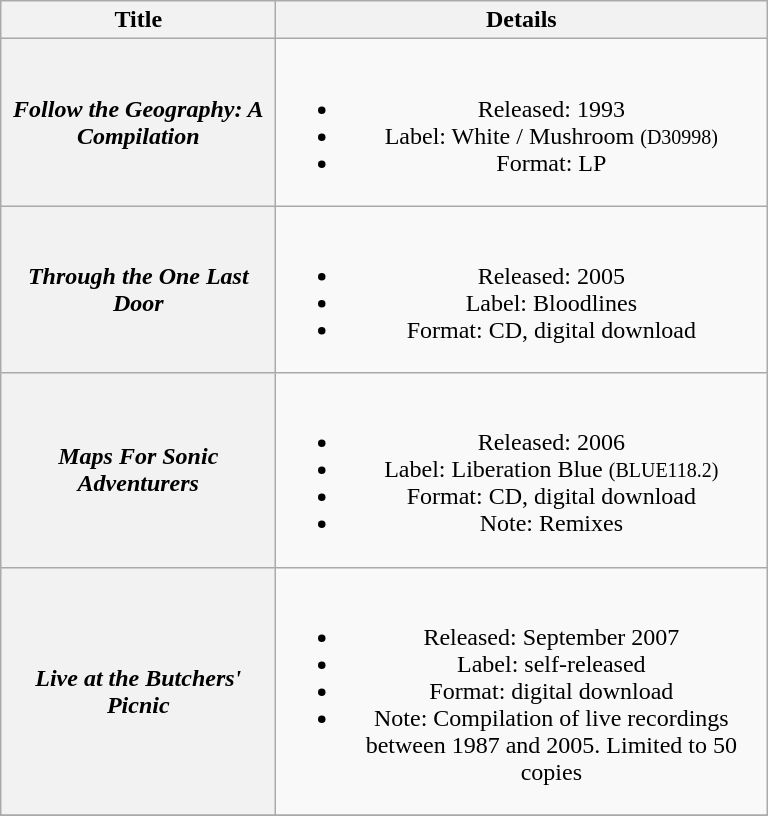<table class="wikitable plainrowheaders" style="text-align:center;" border="1">
<tr>
<th scope="col" style="width:11em;">Title</th>
<th scope="col" style="width:20em;">Details</th>
</tr>
<tr>
<th scope="row"><em>Follow the Geography: A Compilation</em></th>
<td><br><ul><li>Released: 1993</li><li>Label: White / Mushroom <small>(D30998)</small></li><li>Format: LP</li></ul></td>
</tr>
<tr>
<th scope="row"><em>Through the One Last Door</em></th>
<td><br><ul><li>Released: 2005</li><li>Label: Bloodlines</li><li>Format: CD, digital download</li></ul></td>
</tr>
<tr>
<th scope="row"><em>Maps For Sonic Adventurers</em></th>
<td><br><ul><li>Released: 2006</li><li>Label: Liberation Blue <small>(BLUE118.2)</small></li><li>Format: CD, digital download</li><li>Note: Remixes</li></ul></td>
</tr>
<tr>
<th scope="row"><em>Live at the Butchers' Picnic</em></th>
<td><br><ul><li>Released: September 2007</li><li>Label: self-released</li><li>Format: digital download</li><li>Note: Compilation of live recordings between 1987 and 2005. Limited to 50 copies</li></ul></td>
</tr>
<tr>
</tr>
</table>
